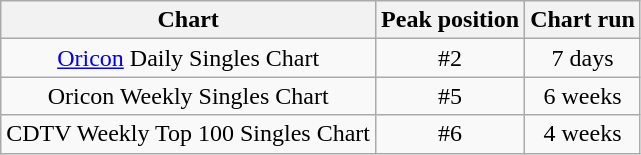<table class="wikitable" style="text-align:center;">
<tr>
<th>Chart</th>
<th>Peak position</th>
<th>Chart run</th>
</tr>
<tr>
<td><a href='#'>Oricon</a> Daily Singles Chart</td>
<td>#2</td>
<td>7 days</td>
</tr>
<tr>
<td>Oricon Weekly Singles Chart</td>
<td>#5</td>
<td>6 weeks</td>
</tr>
<tr>
<td>CDTV Weekly Top 100 Singles Chart</td>
<td>#6</td>
<td>4 weeks</td>
</tr>
</table>
